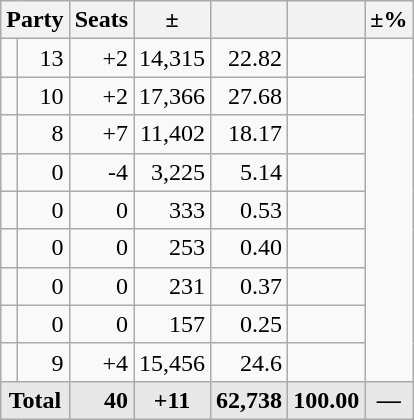<table class=wikitable>
<tr>
<th colspan=2 align=center>Party</th>
<th>Seats</th>
<th>±</th>
<th></th>
<th></th>
<th>±%</th>
</tr>
<tr>
<td></td>
<td align=right>13</td>
<td align=right>+2</td>
<td align=right>14,315</td>
<td align=right>22.82</td>
<td align=right></td>
</tr>
<tr>
<td></td>
<td align=right>10</td>
<td align=right>+2</td>
<td align=right>17,366</td>
<td align=right>27.68</td>
<td align=right></td>
</tr>
<tr>
<td></td>
<td align=right>8</td>
<td align=right>+7</td>
<td align=right>11,402</td>
<td align=right>18.17</td>
<td align=right></td>
</tr>
<tr>
<td></td>
<td align=right>0</td>
<td align=right>-4</td>
<td align=right>3,225</td>
<td align=right>5.14</td>
<td align=right></td>
</tr>
<tr>
<td></td>
<td align=right>0</td>
<td align=right>0</td>
<td align=right>333</td>
<td align=right>0.53</td>
<td align=right></td>
</tr>
<tr>
<td></td>
<td align=right>0</td>
<td align=right>0</td>
<td align=right>253</td>
<td align=right>0.40</td>
<td align=right></td>
</tr>
<tr>
<td></td>
<td align=right>0</td>
<td align=right>0</td>
<td align=right>231</td>
<td align=right>0.37</td>
<td align=right></td>
</tr>
<tr>
<td></td>
<td align=right>0</td>
<td align=right>0</td>
<td align=right>157</td>
<td align=right>0.25</td>
<td align=right></td>
</tr>
<tr>
<td></td>
<td align=right>9</td>
<td align=right>+4</td>
<td align=right>15,456</td>
<td align=right>24.6</td>
<td align=right></td>
</tr>
<tr style="font-weight:bold; background:rgb(232,232,232);">
<td colspan=2 align=center>Total</td>
<td align=right>40</td>
<td align=center>+11</td>
<td align=right>62,738</td>
<td align=center>100.00</td>
<td align=center>—</td>
</tr>
</table>
